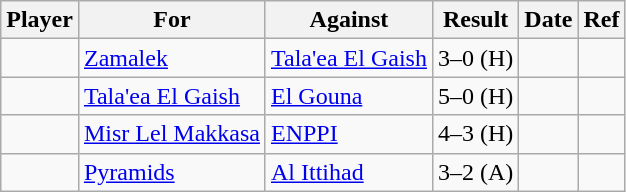<table class="wikitable">
<tr>
<th>Player</th>
<th>For</th>
<th>Against</th>
<th style="text-align:center">Result</th>
<th>Date</th>
<th>Ref</th>
</tr>
<tr>
<td> </td>
<td><a href='#'>Zamalek</a></td>
<td><a href='#'>Tala'ea El Gaish</a></td>
<td>3–0 (H)</td>
<td></td>
<td></td>
</tr>
<tr>
<td> </td>
<td><a href='#'>Tala'ea El Gaish</a></td>
<td><a href='#'>El Gouna</a></td>
<td>5–0 (H)</td>
<td></td>
<td></td>
</tr>
<tr>
<td> </td>
<td><a href='#'>Misr Lel Makkasa</a></td>
<td><a href='#'>ENPPI</a></td>
<td>4–3 (H)</td>
<td></td>
<td></td>
</tr>
<tr>
<td> </td>
<td><a href='#'>Pyramids</a></td>
<td><a href='#'>Al Ittihad</a></td>
<td>3–2 (A)</td>
<td></td>
<td></td>
</tr>
</table>
